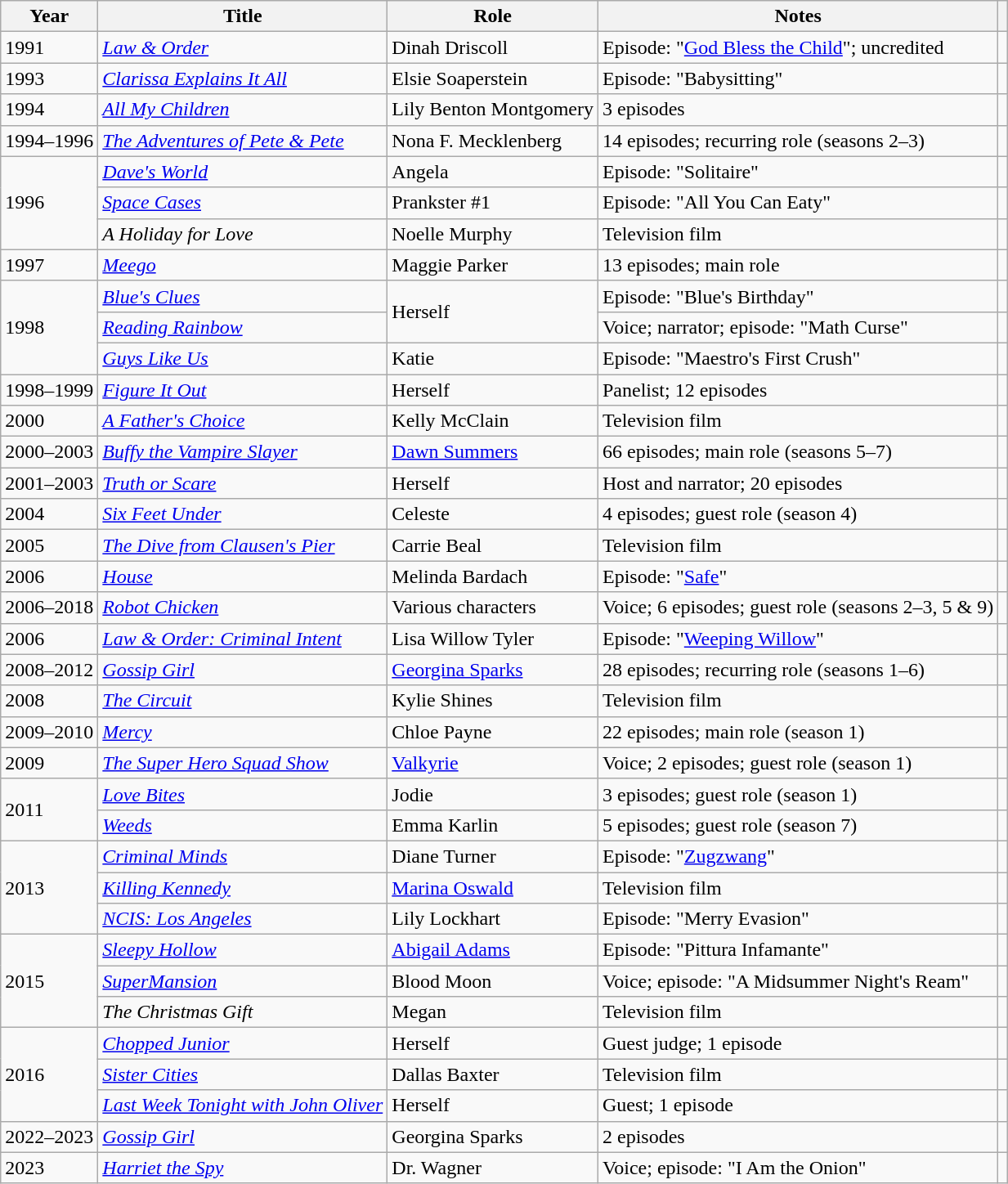<table class="wikitable sortable">
<tr>
<th>Year</th>
<th>Title</th>
<th>Role</th>
<th class="unsortable">Notes</th>
<th class="unsortable"></th>
</tr>
<tr>
<td>1991</td>
<td><em><a href='#'>Law & Order</a></em></td>
<td>Dinah Driscoll</td>
<td>Episode: "<a href='#'>God Bless the Child</a>"; uncredited</td>
<td style="text-align:center;"></td>
</tr>
<tr>
<td>1993</td>
<td><em><a href='#'>Clarissa Explains It All</a></em></td>
<td>Elsie Soaperstein</td>
<td>Episode: "Babysitting"</td>
<td style="text-align:center;"></td>
</tr>
<tr>
<td>1994</td>
<td><em><a href='#'>All My Children</a></em></td>
<td>Lily Benton Montgomery</td>
<td>3 episodes</td>
<td style="text-align:center;"></td>
</tr>
<tr>
<td>1994–1996</td>
<td data-sort-value="Adventures of Pete & Pete, The"><em><a href='#'>The Adventures of Pete & Pete</a></em></td>
<td>Nona F. Mecklenberg</td>
<td>14 episodes; recurring role (seasons 2–3)</td>
<td style="text-align:center;"></td>
</tr>
<tr>
<td rowspan="3">1996</td>
<td><em><a href='#'>Dave's World</a></em></td>
<td>Angela</td>
<td>Episode: "Solitaire"</td>
<td style="text-align:center;"></td>
</tr>
<tr>
<td><em><a href='#'>Space Cases</a></em></td>
<td>Prankster #1</td>
<td>Episode: "All You Can Eaty"</td>
<td style="text-align:center;"></td>
</tr>
<tr>
<td data-sort-value="Holiday for Love, A"><em>A Holiday for Love</em></td>
<td>Noelle Murphy</td>
<td>Television film</td>
<td style="text-align:center;"></td>
</tr>
<tr>
<td>1997</td>
<td><em><a href='#'>Meego</a></em></td>
<td>Maggie Parker</td>
<td>13 episodes; main role</td>
<td style="text-align:center;"></td>
</tr>
<tr>
<td rowspan="3">1998</td>
<td><em><a href='#'>Blue's Clues</a></em></td>
<td rowspan="2">Herself</td>
<td>Episode: "Blue's Birthday"</td>
<td style="text-align:center;"></td>
</tr>
<tr>
<td><em><a href='#'>Reading Rainbow</a></em></td>
<td>Voice; narrator; episode: "Math Curse"</td>
<td style="text-align:center;"></td>
</tr>
<tr>
<td><em><a href='#'>Guys Like Us</a></em></td>
<td>Katie</td>
<td>Episode: "Maestro's First Crush"</td>
<td style="text-align:center;"></td>
</tr>
<tr>
<td>1998–1999</td>
<td><em><a href='#'>Figure It Out</a></em></td>
<td>Herself</td>
<td>Panelist; 12 episodes</td>
<td style="text-align:center;"></td>
</tr>
<tr>
<td>2000</td>
<td data-sort-value="Father's Choice, A"><em><a href='#'>A Father's Choice</a></em></td>
<td>Kelly McClain</td>
<td>Television film</td>
<td style="text-align:center;"></td>
</tr>
<tr>
<td>2000–2003</td>
<td><em><a href='#'>Buffy the Vampire Slayer</a></em></td>
<td><a href='#'>Dawn Summers</a></td>
<td>66 episodes; main role (seasons 5–7)</td>
<td style="text-align:center;"></td>
</tr>
<tr>
<td>2001–2003</td>
<td><em><a href='#'>Truth or Scare</a></em></td>
<td>Herself</td>
<td>Host and narrator; 20 episodes</td>
<td style="text-align:center;"></td>
</tr>
<tr>
<td>2004</td>
<td><em><a href='#'>Six Feet Under</a></em></td>
<td>Celeste</td>
<td>4 episodes; guest role (season 4)</td>
<td style="text-align:center;"></td>
</tr>
<tr>
<td>2005</td>
<td data-sort-value="Dive from Clausen's Pier, The"><em><a href='#'>The Dive from Clausen's Pier</a></em></td>
<td>Carrie Beal</td>
<td>Television film</td>
<td style="text-align:center;"></td>
</tr>
<tr>
<td>2006</td>
<td><em><a href='#'>House</a></em></td>
<td>Melinda Bardach</td>
<td>Episode: "<a href='#'>Safe</a>"</td>
<td style="text-align:center;"></td>
</tr>
<tr>
<td>2006–2018</td>
<td><em><a href='#'>Robot Chicken</a></em></td>
<td>Various characters</td>
<td>Voice; 6 episodes; guest role (seasons 2–3, 5 & 9)</td>
<td style="text-align:center;"></td>
</tr>
<tr>
<td>2006</td>
<td><em><a href='#'>Law & Order: Criminal Intent</a></em></td>
<td>Lisa Willow Tyler</td>
<td>Episode: "<a href='#'>Weeping Willow</a>"</td>
<td style="text-align:center;"></td>
</tr>
<tr>
<td>2008–2012</td>
<td><em><a href='#'>Gossip Girl</a></em></td>
<td><a href='#'>Georgina Sparks</a></td>
<td>28 episodes; recurring role (seasons 1–6)</td>
<td style="text-align:center;"></td>
</tr>
<tr>
<td>2008</td>
<td data-sort-value="Circuit, The"><em><a href='#'>The Circuit</a></em></td>
<td>Kylie Shines</td>
<td>Television film</td>
<td style="text-align:center;"></td>
</tr>
<tr>
<td>2009–2010</td>
<td><em><a href='#'>Mercy</a></em></td>
<td>Chloe Payne</td>
<td>22 episodes; main role (season 1)</td>
<td style="text-align:center;"></td>
</tr>
<tr>
<td>2009</td>
<td data-sort-value="Super Hero Squad Show, The"><em><a href='#'>The Super Hero Squad Show</a></em></td>
<td><a href='#'>Valkyrie</a></td>
<td>Voice; 2 episodes; guest role (season 1)</td>
<td style="text-align:center;"></td>
</tr>
<tr>
<td rowspan="2">2011</td>
<td><em><a href='#'>Love Bites</a></em></td>
<td>Jodie</td>
<td>3 episodes; guest role (season 1)</td>
<td style="text-align:center;"></td>
</tr>
<tr>
<td><em><a href='#'>Weeds</a></em></td>
<td>Emma Karlin</td>
<td>5 episodes; guest role (season 7)</td>
<td style="text-align:center;"></td>
</tr>
<tr>
<td rowspan="3">2013</td>
<td><em><a href='#'>Criminal Minds</a></em></td>
<td>Diane Turner</td>
<td>Episode: "<a href='#'>Zugzwang</a>"</td>
<td style="text-align:center;"></td>
</tr>
<tr>
<td><em><a href='#'>Killing Kennedy</a></em></td>
<td><a href='#'>Marina Oswald</a></td>
<td>Television film</td>
<td style="text-align:center;"></td>
</tr>
<tr>
<td><em><a href='#'>NCIS: Los Angeles</a></em></td>
<td>Lily Lockhart</td>
<td>Episode: "Merry Evasion"</td>
<td style="text-align:center;"></td>
</tr>
<tr>
<td rowspan="3">2015</td>
<td><em><a href='#'>Sleepy Hollow</a></em></td>
<td><a href='#'>Abigail Adams</a></td>
<td>Episode: "Pittura Infamante"</td>
<td style="text-align:center;"></td>
</tr>
<tr>
<td><em><a href='#'>SuperMansion</a></em></td>
<td>Blood Moon</td>
<td>Voice; episode: "A Midsummer Night's Ream"</td>
<td style="text-align:center;"></td>
</tr>
<tr>
<td data-sort-value="Christmas Gift, The"><em>The Christmas Gift</em></td>
<td>Megan</td>
<td>Television film</td>
<td style="text-align:center;"></td>
</tr>
<tr>
<td rowspan="3">2016</td>
<td><em><a href='#'>Chopped Junior</a></em></td>
<td>Herself</td>
<td>Guest judge; 1 episode</td>
<td style="text-align:center;"></td>
</tr>
<tr>
<td><em><a href='#'>Sister Cities</a></em></td>
<td>Dallas Baxter</td>
<td>Television film</td>
<td style="text-align:center;"></td>
</tr>
<tr>
<td><em><a href='#'>Last Week Tonight with John Oliver</a></em></td>
<td>Herself</td>
<td>Guest; 1 episode</td>
<td style="text-align:center;"></td>
</tr>
<tr>
<td>2022–2023</td>
<td><em><a href='#'>Gossip Girl</a></em></td>
<td>Georgina Sparks</td>
<td>2 episodes</td>
<td style="text-align:center;"></td>
</tr>
<tr>
<td>2023</td>
<td><em><a href='#'>Harriet the Spy</a></em></td>
<td>Dr. Wagner</td>
<td>Voice; episode: "I Am the Onion"</td>
<td style="text-align:center;"></td>
</tr>
</table>
